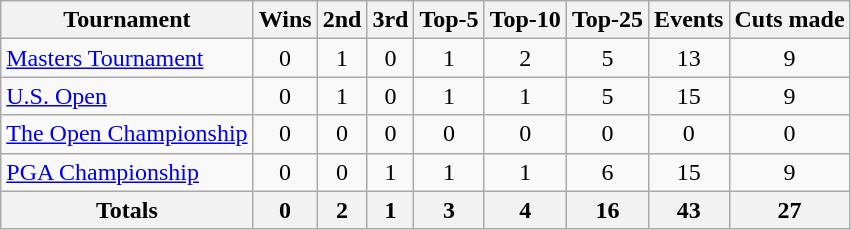<table class=wikitable style=text-align:center>
<tr>
<th>Tournament</th>
<th>Wins</th>
<th>2nd</th>
<th>3rd</th>
<th>Top-5</th>
<th>Top-10</th>
<th>Top-25</th>
<th>Events</th>
<th>Cuts made</th>
</tr>
<tr>
<td align=left><a href='#'>Masters Tournament</a></td>
<td>0</td>
<td>1</td>
<td>0</td>
<td>1</td>
<td>2</td>
<td>5</td>
<td>13</td>
<td>9</td>
</tr>
<tr>
<td align=left><a href='#'>U.S. Open</a></td>
<td>0</td>
<td>1</td>
<td>0</td>
<td>1</td>
<td>1</td>
<td>5</td>
<td>15</td>
<td>9</td>
</tr>
<tr>
<td align=left><a href='#'>The Open Championship</a></td>
<td>0</td>
<td>0</td>
<td>0</td>
<td>0</td>
<td>0</td>
<td>0</td>
<td>0</td>
<td>0</td>
</tr>
<tr>
<td align=left><a href='#'>PGA Championship</a></td>
<td>0</td>
<td>0</td>
<td>1</td>
<td>1</td>
<td>1</td>
<td>6</td>
<td>15</td>
<td>9</td>
</tr>
<tr>
<th>Totals</th>
<th>0</th>
<th>2</th>
<th>1</th>
<th>3</th>
<th>4</th>
<th>16</th>
<th>43</th>
<th>27</th>
</tr>
</table>
